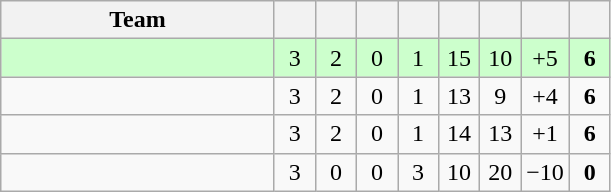<table class="wikitable" style="text-align: center;">
<tr>
<th width="175">Team</th>
<th width="20"></th>
<th width="20"></th>
<th width="20"></th>
<th width="20"></th>
<th width="20"></th>
<th width="20"></th>
<th width="20"></th>
<th width="20"></th>
</tr>
<tr style="background-color: #ccffcc;">
<td align=left></td>
<td>3</td>
<td>2</td>
<td>0</td>
<td>1</td>
<td>15</td>
<td>10</td>
<td>+5</td>
<td><strong>6</strong></td>
</tr>
<tr>
<td align=left></td>
<td>3</td>
<td>2</td>
<td>0</td>
<td>1</td>
<td>13</td>
<td>9</td>
<td>+4</td>
<td><strong>6</strong></td>
</tr>
<tr>
<td align=left></td>
<td>3</td>
<td>2</td>
<td>0</td>
<td>1</td>
<td>14</td>
<td>13</td>
<td>+1</td>
<td><strong>6</strong></td>
</tr>
<tr>
<td align=left></td>
<td>3</td>
<td>0</td>
<td>0</td>
<td>3</td>
<td>10</td>
<td>20</td>
<td>−10</td>
<td><strong>0</strong></td>
</tr>
</table>
